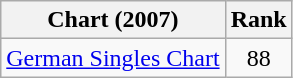<table class="wikitable">
<tr>
<th>Chart (2007)</th>
<th>Rank</th>
</tr>
<tr>
<td><a href='#'>German Singles Chart</a></td>
<td style="text-align:center;">88</td>
</tr>
</table>
